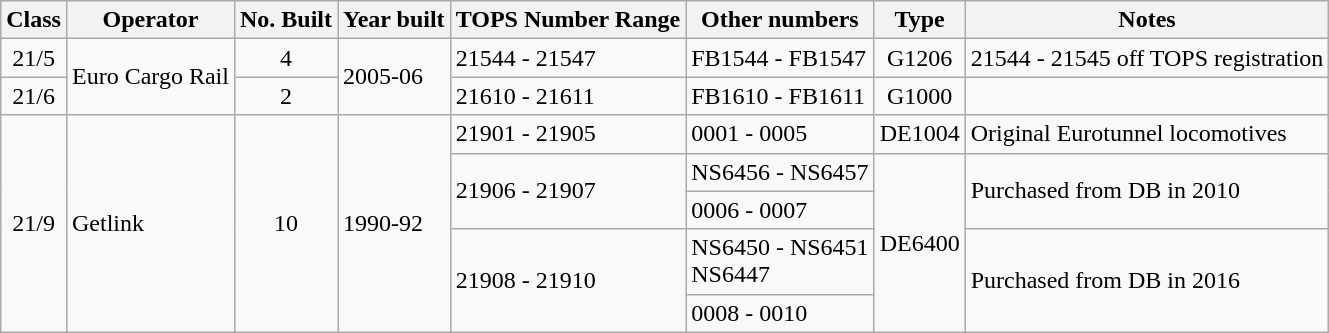<table class="wikitable">
<tr>
<th>Class</th>
<th>Operator</th>
<th>No. Built</th>
<th>Year built</th>
<th>TOPS Number Range</th>
<th>Other numbers</th>
<th>Type</th>
<th>Notes</th>
</tr>
<tr>
<td align=center>21/5</td>
<td rowspan=2>Euro Cargo Rail</td>
<td align=center>4</td>
<td rowspan=2>2005-06</td>
<td>21544 - 21547</td>
<td>FB1544 - FB1547</td>
<td align=center>G1206</td>
<td>21544 - 21545 off TOPS registration</td>
</tr>
<tr>
<td align=center>21/6</td>
<td align=center>2</td>
<td>21610 - 21611</td>
<td>FB1610 - FB1611</td>
<td align=center>G1000</td>
<td></td>
</tr>
<tr>
<td rowspan=5 align=center>21/9</td>
<td rowspan=5>Getlink</td>
<td rowspan=5 align=center>10</td>
<td rowspan=5>1990-92</td>
<td>21901 - 21905</td>
<td>0001 - 0005</td>
<td align=center>DE1004</td>
<td>Original Eurotunnel locomotives</td>
</tr>
<tr>
<td rowspan=2>21906 - 21907</td>
<td>NS6456 - NS6457</td>
<td rowspan=4 align=center>DE6400</td>
<td rowspan=2>Purchased from DB in 2010</td>
</tr>
<tr>
<td>0006 - 0007</td>
</tr>
<tr>
<td rowspan=2>21908 - 21910</td>
<td>NS6450 - NS6451<br>NS6447</td>
<td rowspan=2>Purchased from DB in 2016</td>
</tr>
<tr>
<td>0008 - 0010</td>
</tr>
</table>
